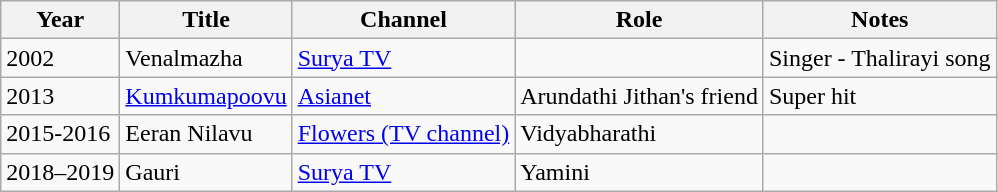<table class="wikitable sortable">
<tr>
<th>Year</th>
<th>Title</th>
<th>Channel</th>
<th>Role</th>
<th>Notes</th>
</tr>
<tr>
<td>2002</td>
<td>Venalmazha</td>
<td><a href='#'>Surya TV</a></td>
<td></td>
<td>Singer - Thalirayi song</td>
</tr>
<tr>
<td>2013</td>
<td><a href='#'>Kumkumapoovu</a></td>
<td><a href='#'>Asianet</a></td>
<td>Arundathi Jithan's friend</td>
<td>Super hit</td>
</tr>
<tr>
<td>2015-2016</td>
<td>Eeran Nilavu</td>
<td><a href='#'>Flowers (TV channel)</a></td>
<td>Vidyabharathi</td>
<td></td>
</tr>
<tr>
<td>2018–2019</td>
<td>Gauri</td>
<td><a href='#'>Surya TV</a></td>
<td>Yamini</td>
<td></td>
</tr>
</table>
